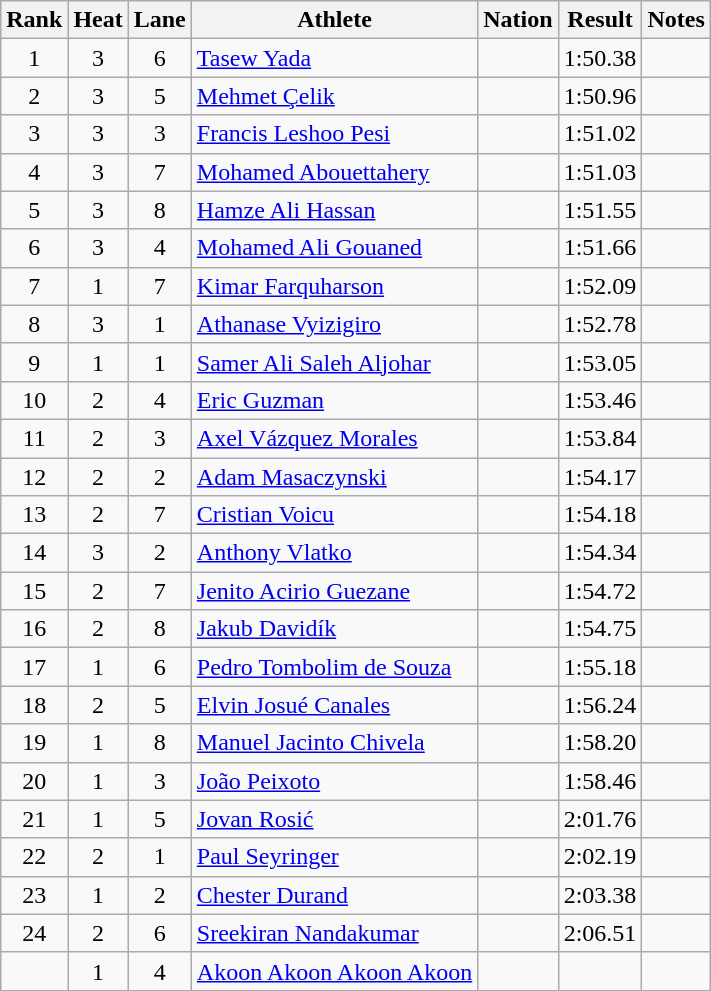<table class="wikitable sortable" style="text-align:center">
<tr>
<th>Rank</th>
<th>Heat</th>
<th>Lane</th>
<th>Athlete</th>
<th>Nation</th>
<th>Result</th>
<th>Notes</th>
</tr>
<tr>
<td>1</td>
<td>3</td>
<td>6</td>
<td align=left><a href='#'>Tasew Yada</a></td>
<td align=left></td>
<td>1:50.38</td>
<td></td>
</tr>
<tr>
<td>2</td>
<td>3</td>
<td>5</td>
<td align=left><a href='#'>Mehmet Çelik</a></td>
<td align=left></td>
<td>1:50.96</td>
<td></td>
</tr>
<tr>
<td>3</td>
<td>3</td>
<td>3</td>
<td align=left><a href='#'>Francis Leshoo Pesi</a></td>
<td align=left></td>
<td>1:51.02</td>
<td></td>
</tr>
<tr>
<td>4</td>
<td>3</td>
<td>7</td>
<td align=left><a href='#'>Mohamed Abouettahery</a></td>
<td align=left></td>
<td>1:51.03</td>
<td></td>
</tr>
<tr>
<td>5</td>
<td>3</td>
<td>8</td>
<td align=left><a href='#'>Hamze Ali Hassan</a></td>
<td align=left></td>
<td>1:51.55</td>
<td></td>
</tr>
<tr>
<td>6</td>
<td>3</td>
<td>4</td>
<td align=left><a href='#'>Mohamed Ali Gouaned</a></td>
<td align=left></td>
<td>1:51.66</td>
<td></td>
</tr>
<tr>
<td>7</td>
<td>1</td>
<td>7</td>
<td align=left><a href='#'>Kimar Farquharson</a></td>
<td align=left></td>
<td>1:52.09</td>
<td></td>
</tr>
<tr>
<td>8</td>
<td>3</td>
<td>1</td>
<td align=left><a href='#'>Athanase Vyizigiro</a></td>
<td align=left></td>
<td>1:52.78</td>
<td></td>
</tr>
<tr>
<td>9</td>
<td>1</td>
<td>1</td>
<td align=left><a href='#'>Samer Ali Saleh Aljohar</a></td>
<td align=left></td>
<td>1:53.05</td>
<td></td>
</tr>
<tr>
<td>10</td>
<td>2</td>
<td>4</td>
<td align=left><a href='#'>Eric Guzman</a></td>
<td align=left></td>
<td>1:53.46</td>
<td></td>
</tr>
<tr>
<td>11</td>
<td>2</td>
<td>3</td>
<td align=left><a href='#'>Axel Vázquez Morales</a></td>
<td align=left></td>
<td>1:53.84</td>
<td></td>
</tr>
<tr>
<td>12</td>
<td>2</td>
<td>2</td>
<td align=left><a href='#'>Adam Masaczynski</a></td>
<td align=left></td>
<td>1:54.17</td>
<td></td>
</tr>
<tr>
<td>13</td>
<td>2</td>
<td>7</td>
<td align=left><a href='#'>Cristian Voicu</a></td>
<td align=left></td>
<td>1:54.18</td>
<td></td>
</tr>
<tr>
<td>14</td>
<td>3</td>
<td>2</td>
<td align=left><a href='#'>Anthony Vlatko</a></td>
<td align=left></td>
<td>1:54.34</td>
<td></td>
</tr>
<tr>
<td>15</td>
<td>2</td>
<td>7</td>
<td align=left><a href='#'>Jenito Acirio Guezane</a></td>
<td align=left></td>
<td>1:54.72</td>
<td></td>
</tr>
<tr>
<td>16</td>
<td>2</td>
<td>8</td>
<td align=left><a href='#'>Jakub Davidík</a></td>
<td align=left></td>
<td>1:54.75</td>
<td></td>
</tr>
<tr>
<td>17</td>
<td>1</td>
<td>6</td>
<td align=left><a href='#'>Pedro Tombolim de Souza</a></td>
<td align=left></td>
<td>1:55.18</td>
<td></td>
</tr>
<tr>
<td>18</td>
<td>2</td>
<td>5</td>
<td align=left><a href='#'>Elvin Josué Canales</a></td>
<td align=left></td>
<td>1:56.24</td>
<td></td>
</tr>
<tr>
<td>19</td>
<td>1</td>
<td>8</td>
<td align=left><a href='#'>Manuel Jacinto Chivela</a></td>
<td align=left></td>
<td>1:58.20</td>
<td></td>
</tr>
<tr>
<td>20</td>
<td>1</td>
<td>3</td>
<td align=left><a href='#'>João Peixoto</a></td>
<td align=left></td>
<td>1:58.46</td>
<td></td>
</tr>
<tr>
<td>21</td>
<td>1</td>
<td>5</td>
<td align=left><a href='#'>Jovan Rosić</a></td>
<td align=left></td>
<td>2:01.76</td>
<td></td>
</tr>
<tr>
<td>22</td>
<td>2</td>
<td>1</td>
<td align=left><a href='#'>Paul Seyringer</a></td>
<td align=left></td>
<td>2:02.19</td>
<td></td>
</tr>
<tr>
<td>23</td>
<td>1</td>
<td>2</td>
<td align=left><a href='#'>Chester Durand</a></td>
<td align=left></td>
<td>2:03.38</td>
<td></td>
</tr>
<tr>
<td>24</td>
<td>2</td>
<td>6</td>
<td align=left><a href='#'>Sreekiran Nandakumar</a></td>
<td align=left></td>
<td>2:06.51</td>
<td></td>
</tr>
<tr>
<td></td>
<td>1</td>
<td>4</td>
<td align=left><a href='#'>Akoon Akoon Akoon Akoon</a></td>
<td align=left></td>
<td></td>
<td></td>
</tr>
</table>
